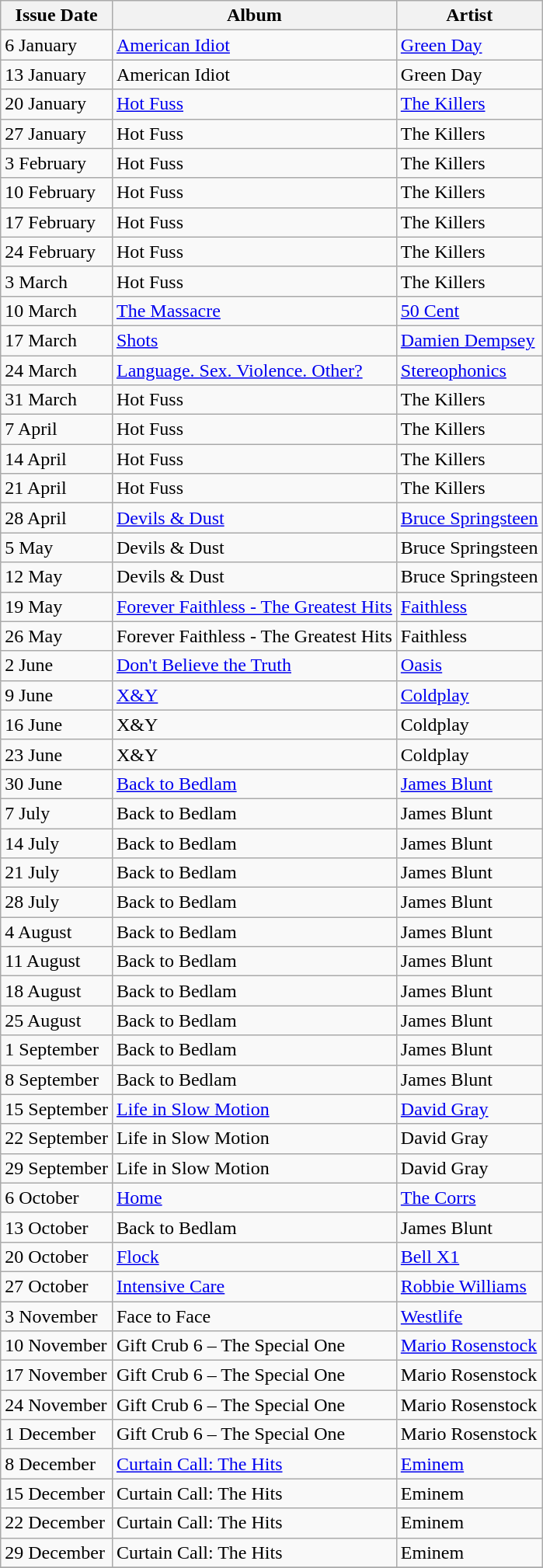<table class="wikitable">
<tr>
<th>Issue Date</th>
<th>Album</th>
<th>Artist</th>
</tr>
<tr>
<td>6 January</td>
<td><a href='#'>American Idiot</a></td>
<td><a href='#'>Green Day</a></td>
</tr>
<tr>
<td>13 January</td>
<td>American Idiot</td>
<td>Green Day</td>
</tr>
<tr>
<td>20 January</td>
<td><a href='#'>Hot Fuss</a></td>
<td><a href='#'>The Killers</a></td>
</tr>
<tr>
<td>27 January</td>
<td>Hot Fuss</td>
<td>The Killers</td>
</tr>
<tr>
<td>3 February</td>
<td>Hot Fuss</td>
<td>The Killers</td>
</tr>
<tr>
<td>10 February</td>
<td>Hot Fuss</td>
<td>The Killers</td>
</tr>
<tr>
<td>17 February</td>
<td>Hot Fuss</td>
<td>The Killers</td>
</tr>
<tr>
<td>24 February</td>
<td>Hot Fuss</td>
<td>The Killers</td>
</tr>
<tr>
<td>3 March</td>
<td>Hot Fuss</td>
<td>The Killers</td>
</tr>
<tr>
<td>10 March</td>
<td><a href='#'>The Massacre</a></td>
<td><a href='#'>50 Cent</a></td>
</tr>
<tr>
<td>17 March</td>
<td><a href='#'>Shots</a></td>
<td><a href='#'>Damien Dempsey</a></td>
</tr>
<tr>
<td>24 March</td>
<td><a href='#'>Language. Sex. Violence. Other?</a></td>
<td><a href='#'>Stereophonics</a></td>
</tr>
<tr>
<td>31 March</td>
<td>Hot Fuss</td>
<td>The Killers</td>
</tr>
<tr>
<td>7 April</td>
<td>Hot Fuss</td>
<td>The Killers</td>
</tr>
<tr>
<td>14 April</td>
<td>Hot Fuss</td>
<td>The Killers</td>
</tr>
<tr>
<td>21 April</td>
<td>Hot Fuss</td>
<td>The Killers</td>
</tr>
<tr>
<td>28 April</td>
<td><a href='#'>Devils & Dust</a></td>
<td><a href='#'>Bruce Springsteen</a></td>
</tr>
<tr>
<td>5 May</td>
<td>Devils & Dust</td>
<td>Bruce Springsteen</td>
</tr>
<tr>
<td>12 May</td>
<td>Devils & Dust</td>
<td>Bruce Springsteen</td>
</tr>
<tr>
<td>19 May</td>
<td><a href='#'>Forever Faithless - The Greatest Hits</a></td>
<td><a href='#'>Faithless</a></td>
</tr>
<tr>
<td>26 May</td>
<td>Forever Faithless - The Greatest Hits</td>
<td>Faithless</td>
</tr>
<tr>
<td>2 June</td>
<td><a href='#'>Don't Believe the Truth</a></td>
<td><a href='#'>Oasis</a></td>
</tr>
<tr>
<td>9 June</td>
<td><a href='#'>X&Y</a></td>
<td><a href='#'>Coldplay</a></td>
</tr>
<tr>
<td>16 June</td>
<td>X&Y</td>
<td>Coldplay</td>
</tr>
<tr>
<td>23 June</td>
<td>X&Y</td>
<td>Coldplay</td>
</tr>
<tr>
<td>30 June</td>
<td><a href='#'>Back to Bedlam</a></td>
<td><a href='#'>James Blunt</a></td>
</tr>
<tr>
<td>7 July</td>
<td>Back to Bedlam</td>
<td>James Blunt</td>
</tr>
<tr>
<td>14 July</td>
<td>Back to Bedlam</td>
<td>James Blunt</td>
</tr>
<tr>
<td>21 July</td>
<td>Back to Bedlam</td>
<td>James Blunt</td>
</tr>
<tr>
<td>28 July</td>
<td>Back to Bedlam</td>
<td>James Blunt</td>
</tr>
<tr>
<td>4 August</td>
<td>Back to Bedlam</td>
<td>James Blunt</td>
</tr>
<tr>
<td>11 August</td>
<td>Back to Bedlam</td>
<td>James Blunt</td>
</tr>
<tr>
<td>18 August</td>
<td>Back to Bedlam</td>
<td>James Blunt</td>
</tr>
<tr>
<td>25 August</td>
<td>Back to Bedlam</td>
<td>James Blunt</td>
</tr>
<tr>
<td>1 September</td>
<td>Back to Bedlam</td>
<td>James Blunt</td>
</tr>
<tr>
<td>8 September</td>
<td>Back to Bedlam</td>
<td>James Blunt</td>
</tr>
<tr>
<td>15 September</td>
<td><a href='#'>Life in Slow Motion</a></td>
<td><a href='#'>David Gray</a></td>
</tr>
<tr>
<td>22 September</td>
<td>Life in Slow Motion</td>
<td>David Gray</td>
</tr>
<tr>
<td>29 September</td>
<td>Life in Slow Motion</td>
<td>David Gray</td>
</tr>
<tr>
<td>6 October</td>
<td><a href='#'>Home</a></td>
<td><a href='#'>The Corrs</a></td>
</tr>
<tr>
<td>13 October</td>
<td>Back to Bedlam</td>
<td>James Blunt</td>
</tr>
<tr>
<td>20 October</td>
<td><a href='#'>Flock</a></td>
<td><a href='#'>Bell X1</a></td>
</tr>
<tr>
<td>27 October</td>
<td><a href='#'>Intensive Care</a></td>
<td><a href='#'>Robbie Williams</a></td>
</tr>
<tr>
<td>3 November</td>
<td>Face to Face</td>
<td><a href='#'>Westlife</a></td>
</tr>
<tr>
<td>10 November</td>
<td>Gift Crub 6 – The Special One</td>
<td><a href='#'>Mario Rosenstock</a></td>
</tr>
<tr>
<td>17 November</td>
<td>Gift Crub 6 – The Special One</td>
<td>Mario Rosenstock</td>
</tr>
<tr>
<td>24 November</td>
<td>Gift Crub 6 – The Special One</td>
<td>Mario Rosenstock</td>
</tr>
<tr>
<td>1 December</td>
<td>Gift Crub 6 – The Special One</td>
<td>Mario Rosenstock</td>
</tr>
<tr>
<td>8 December</td>
<td><a href='#'>Curtain Call: The Hits</a></td>
<td><a href='#'>Eminem</a></td>
</tr>
<tr>
<td>15 December</td>
<td>Curtain Call: The Hits</td>
<td>Eminem</td>
</tr>
<tr>
<td>22 December</td>
<td>Curtain Call: The Hits</td>
<td>Eminem</td>
</tr>
<tr>
<td>29 December</td>
<td>Curtain Call: The Hits</td>
<td>Eminem</td>
</tr>
<tr>
</tr>
</table>
